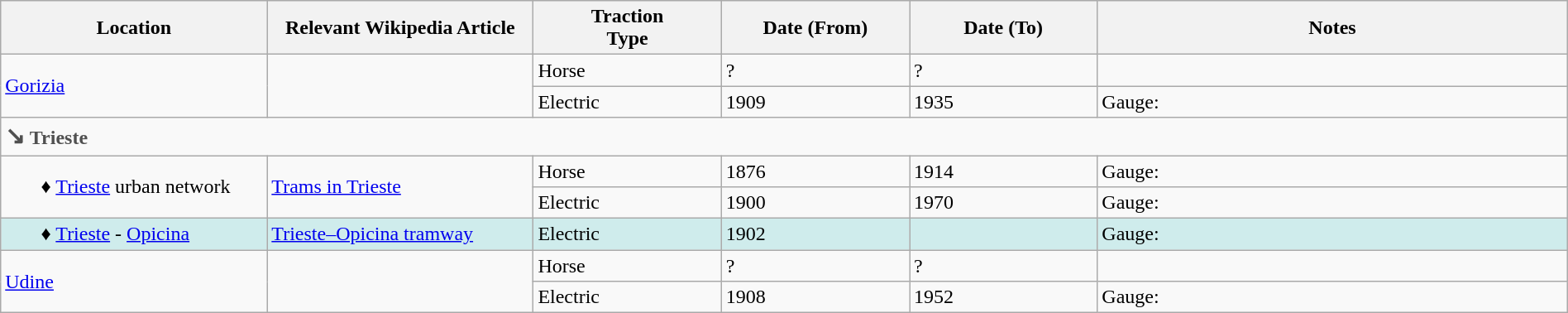<table class="wikitable" style="width:100%;">
<tr>
<th style="width:17%;">Location</th>
<th style="width:17%;">Relevant Wikipedia Article</th>
<th style="width:12%;">Traction<br>Type</th>
<th style="width:12%;">Date (From)</th>
<th style="width:12%;">Date (To)</th>
<th style="width:30%;">Notes</th>
</tr>
<tr>
<td rowspan="2"><a href='#'>Gorizia</a></td>
<td rowspan="2"> </td>
<td>Horse</td>
<td>?</td>
<td>?</td>
<td> </td>
</tr>
<tr>
<td>Electric</td>
<td>1909</td>
<td>1935</td>
<td>Gauge: </td>
</tr>
<tr>
<td style="color:#505050;" colspan=6><strong><big>↘</big> Trieste</strong></td>
</tr>
<tr>
<td rowspan="2" style="padding-left: 2em;">♦ <a href='#'>Trieste</a> urban network</td>
<td rowspan="2"><a href='#'>Trams in Trieste</a></td>
<td>Horse</td>
<td>1876</td>
<td>1914</td>
<td>Gauge: </td>
</tr>
<tr>
<td>Electric</td>
<td>1900</td>
<td>1970</td>
<td>Gauge: </td>
</tr>
<tr style="background:#CFECEC">
<td style="padding-left: 2em;">♦ <a href='#'>Trieste</a> - <a href='#'>Opicina</a></td>
<td><a href='#'>Trieste–Opicina tramway</a></td>
<td>Electric</td>
<td>1902</td>
<td> </td>
<td>Gauge: </td>
</tr>
<tr>
<td rowspan="2"><a href='#'>Udine</a></td>
<td rowspan="2"> </td>
<td>Horse</td>
<td>?</td>
<td>?</td>
<td> </td>
</tr>
<tr>
<td>Electric</td>
<td>1908</td>
<td>1952</td>
<td>Gauge: </td>
</tr>
</table>
